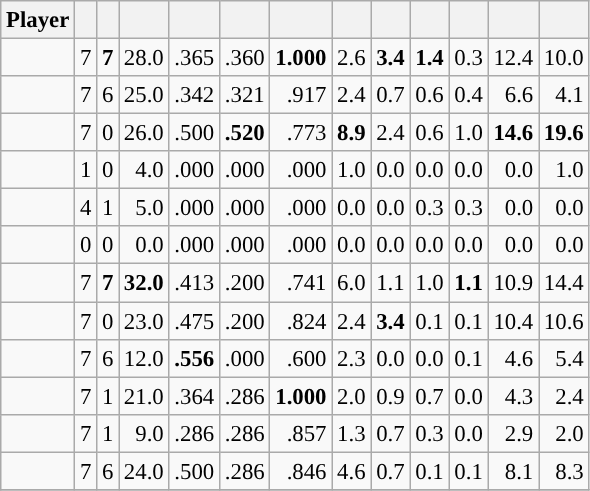<table class="wikitable sortable" style="font-size:95%; text-align:right;">
<tr>
<th>Player</th>
<th></th>
<th></th>
<th></th>
<th></th>
<th></th>
<th></th>
<th></th>
<th></th>
<th></th>
<th></th>
<th></th>
<th></th>
</tr>
<tr>
<td><strong></strong></td>
<td>7</td>
<td><strong>7</strong></td>
<td>28.0</td>
<td>.365</td>
<td>.360</td>
<td><strong>1.000</strong></td>
<td>2.6</td>
<td><strong>3.4</strong></td>
<td><strong>1.4</strong></td>
<td>0.3</td>
<td>12.4</td>
<td>10.0</td>
</tr>
<tr>
<td><strong></strong></td>
<td>7</td>
<td>6</td>
<td>25.0</td>
<td>.342</td>
<td>.321</td>
<td>.917</td>
<td>2.4</td>
<td>0.7</td>
<td>0.6</td>
<td>0.4</td>
<td>6.6</td>
<td>4.1</td>
</tr>
<tr>
<td><strong></strong></td>
<td>7</td>
<td>0</td>
<td>26.0</td>
<td>.500</td>
<td><strong>.520</strong></td>
<td>.773</td>
<td><strong>8.9</strong></td>
<td>2.4</td>
<td>0.6</td>
<td>1.0</td>
<td><strong>14.6</strong></td>
<td><strong>19.6</strong></td>
</tr>
<tr>
<td><strong></strong></td>
<td>1</td>
<td>0</td>
<td>4.0</td>
<td>.000</td>
<td>.000</td>
<td>.000</td>
<td>1.0</td>
<td>0.0</td>
<td>0.0</td>
<td>0.0</td>
<td>0.0</td>
<td>1.0</td>
</tr>
<tr>
<td><strong></strong></td>
<td>4</td>
<td>1</td>
<td>5.0</td>
<td>.000</td>
<td>.000</td>
<td>.000</td>
<td>0.0</td>
<td>0.0</td>
<td>0.3</td>
<td>0.3</td>
<td>0.0</td>
<td>0.0</td>
</tr>
<tr>
<td><strong></strong></td>
<td>0</td>
<td>0</td>
<td>0.0</td>
<td>.000</td>
<td>.000</td>
<td>.000</td>
<td>0.0</td>
<td>0.0</td>
<td>0.0</td>
<td>0.0</td>
<td>0.0</td>
<td>0.0</td>
</tr>
<tr>
<td><strong></strong></td>
<td>7</td>
<td><strong>7</strong></td>
<td><strong>32.0</strong></td>
<td>.413</td>
<td>.200</td>
<td>.741</td>
<td>6.0</td>
<td>1.1</td>
<td>1.0</td>
<td><strong>1.1</strong></td>
<td>10.9</td>
<td>14.4</td>
</tr>
<tr>
<td><strong></strong></td>
<td>7</td>
<td>0</td>
<td>23.0</td>
<td>.475</td>
<td>.200</td>
<td>.824</td>
<td>2.4</td>
<td><strong>3.4</strong></td>
<td>0.1</td>
<td>0.1</td>
<td>10.4</td>
<td>10.6</td>
</tr>
<tr>
<td><strong></strong></td>
<td>7</td>
<td>6</td>
<td>12.0</td>
<td><strong>.556</strong></td>
<td>.000</td>
<td>.600</td>
<td>2.3</td>
<td>0.0</td>
<td>0.0</td>
<td>0.1</td>
<td>4.6</td>
<td>5.4</td>
</tr>
<tr>
<td><strong></strong></td>
<td>7</td>
<td>1</td>
<td>21.0</td>
<td>.364</td>
<td>.286</td>
<td><strong>1.000</strong></td>
<td>2.0</td>
<td>0.9</td>
<td>0.7</td>
<td>0.0</td>
<td>4.3</td>
<td>2.4</td>
</tr>
<tr>
<td><strong></strong></td>
<td>7</td>
<td>1</td>
<td>9.0</td>
<td>.286</td>
<td>.286</td>
<td>.857</td>
<td>1.3</td>
<td>0.7</td>
<td>0.3</td>
<td>0.0</td>
<td>2.9</td>
<td>2.0</td>
</tr>
<tr>
<td><strong></strong></td>
<td>7</td>
<td>6</td>
<td>24.0</td>
<td>.500</td>
<td>.286</td>
<td>.846</td>
<td>4.6</td>
<td>0.7</td>
<td>0.1</td>
<td>0.1</td>
<td>8.1</td>
<td>8.3</td>
</tr>
<tr>
</tr>
</table>
